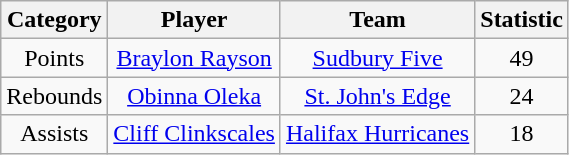<table class="wikitable" style="text-align:center">
<tr>
<th>Category</th>
<th>Player</th>
<th>Team</th>
<th>Statistic</th>
</tr>
<tr>
<td>Points</td>
<td><a href='#'>Braylon Rayson</a></td>
<td><a href='#'>Sudbury Five</a></td>
<td>49</td>
</tr>
<tr>
<td>Rebounds</td>
<td><a href='#'>Obinna Oleka</a></td>
<td><a href='#'>St. John's Edge</a></td>
<td>24</td>
</tr>
<tr>
<td>Assists</td>
<td><a href='#'>Cliff Clinkscales</a></td>
<td><a href='#'>Halifax Hurricanes</a></td>
<td>18</td>
</tr>
</table>
